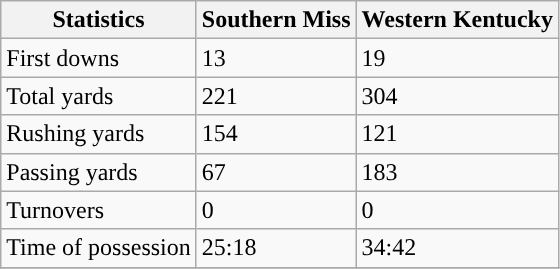<table class="wikitable">
<tr>
<th>Statistics</th>
<th>Southern Miss</th>
<th>Western Kentucky</th>
</tr>
<tr>
<td>First downs</td>
<td>13</td>
<td>19</td>
</tr>
<tr>
<td>Total yards</td>
<td>221</td>
<td>304</td>
</tr>
<tr>
<td>Rushing yards</td>
<td>154</td>
<td>121</td>
</tr>
<tr>
<td>Passing yards</td>
<td>67</td>
<td>183</td>
</tr>
<tr>
<td>Turnovers</td>
<td>0</td>
<td>0</td>
</tr>
<tr>
<td>Time of possession</td>
<td>25:18</td>
<td>34:42</td>
</tr>
<tr>
</tr>
</table>
